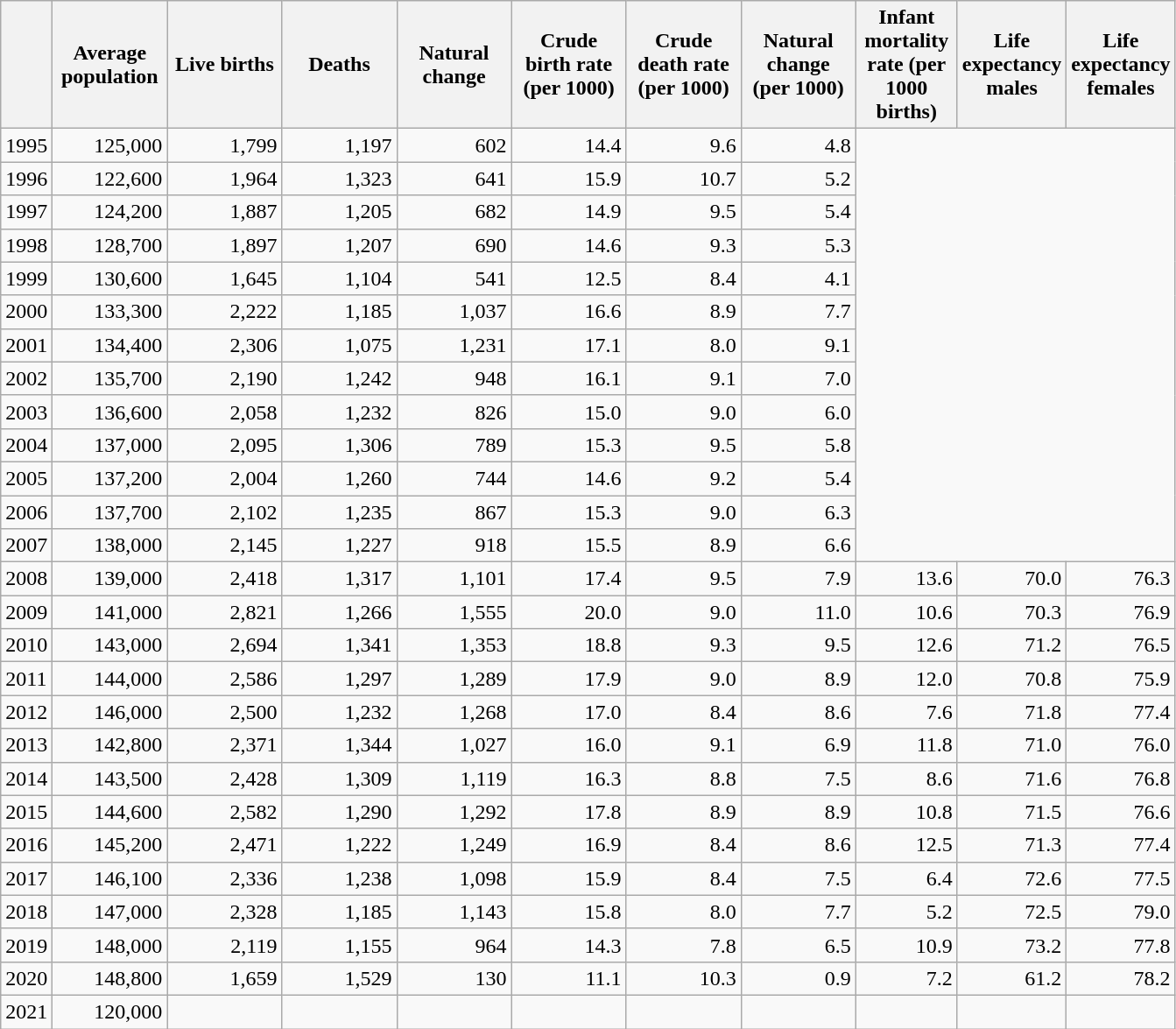<table class="wikitable">
<tr>
<th></th>
<th width="80pt">Average population</th>
<th width="80pt">Live births</th>
<th width="80pt">Deaths</th>
<th width="80pt">Natural change</th>
<th width="80pt">Crude birth rate (per 1000)</th>
<th width="80pt">Crude death rate (per 1000)</th>
<th width="80pt">Natural change (per 1000)</th>
<th width="70pt">Infant mortality rate (per 1000 births)</th>
<th width="70pt">Life expectancy males</th>
<th width="70pt">Life expectancy females</th>
</tr>
<tr>
<td>1995</td>
<td align="right">125,000</td>
<td align="right">1,799</td>
<td align="right">1,197</td>
<td align="right">602</td>
<td align="right">14.4</td>
<td align="right">9.6</td>
<td align="right">4.8</td>
</tr>
<tr>
<td>1996</td>
<td align="right">122,600</td>
<td align="right">1,964</td>
<td align="right">1,323</td>
<td align="right">641</td>
<td align="right">15.9</td>
<td align="right">10.7</td>
<td align="right">5.2</td>
</tr>
<tr>
<td>1997</td>
<td align="right">124,200</td>
<td align="right">1,887</td>
<td align="right">1,205</td>
<td align="right">682</td>
<td align="right">14.9</td>
<td align="right">9.5</td>
<td align="right">5.4</td>
</tr>
<tr>
<td>1998</td>
<td align="right">128,700</td>
<td align="right">1,897</td>
<td align="right">1,207</td>
<td align="right">690</td>
<td align="right">14.6</td>
<td align="right">9.3</td>
<td align="right">5.3</td>
</tr>
<tr>
<td>1999</td>
<td align="right">130,600</td>
<td align="right">1,645</td>
<td align="right">1,104</td>
<td align="right">541</td>
<td align="right">12.5</td>
<td align="right">8.4</td>
<td align="right">4.1</td>
</tr>
<tr>
<td>2000</td>
<td align="right">133,300</td>
<td align="right">2,222</td>
<td align="right">1,185</td>
<td align="right">1,037</td>
<td align="right">16.6</td>
<td align="right">8.9</td>
<td align="right">7.7</td>
</tr>
<tr>
<td>2001</td>
<td align="right">134,400</td>
<td align="right">2,306</td>
<td align="right">1,075</td>
<td align="right">1,231</td>
<td align="right">17.1</td>
<td align="right">8.0</td>
<td align="right">9.1</td>
</tr>
<tr>
<td>2002</td>
<td align="right">135,700</td>
<td align="right">2,190</td>
<td align="right">1,242</td>
<td align="right">948</td>
<td align="right">16.1</td>
<td align="right">9.1</td>
<td align="right">7.0</td>
</tr>
<tr>
<td>2003</td>
<td align="right">136,600</td>
<td align="right">2,058</td>
<td align="right">1,232</td>
<td align="right">826</td>
<td align="right">15.0</td>
<td align="right">9.0</td>
<td align="right">6.0</td>
</tr>
<tr>
<td>2004</td>
<td align="right">137,000</td>
<td align="right">2,095</td>
<td align="right">1,306</td>
<td align="right">789</td>
<td align="right">15.3</td>
<td align="right">9.5</td>
<td align="right">5.8</td>
</tr>
<tr>
<td>2005</td>
<td align="right">137,200</td>
<td align="right">2,004</td>
<td align="right">1,260</td>
<td align="right">744</td>
<td align="right">14.6</td>
<td align="right">9.2</td>
<td align="right">5.4</td>
</tr>
<tr>
<td>2006</td>
<td align="right">137,700</td>
<td align="right">2,102</td>
<td align="right">1,235</td>
<td align="right">867</td>
<td align="right">15.3</td>
<td align="right">9.0</td>
<td align="right">6.3</td>
</tr>
<tr>
<td>2007</td>
<td align="right">138,000</td>
<td align="right">2,145</td>
<td align="right">1,227</td>
<td align="right">918</td>
<td align="right">15.5</td>
<td align="right">8.9</td>
<td align="right">6.6</td>
</tr>
<tr>
<td>2008</td>
<td align="right">139,000</td>
<td align="right">2,418</td>
<td align="right">1,317</td>
<td align="right">1,101</td>
<td align="right">17.4</td>
<td align="right">9.5</td>
<td align="right">7.9</td>
<td align="right">13.6</td>
<td align="right">70.0</td>
<td align="right">76.3</td>
</tr>
<tr>
<td>2009</td>
<td align="right">141,000</td>
<td align="right">2,821</td>
<td align="right">1,266</td>
<td align="right">1,555</td>
<td align="right">20.0</td>
<td align="right">9.0</td>
<td align="right">11.0</td>
<td align="right">10.6</td>
<td align="right">70.3</td>
<td align="right">76.9</td>
</tr>
<tr>
<td>2010</td>
<td align="right">143,000</td>
<td align="right">2,694</td>
<td align="right">1,341</td>
<td align="right">1,353</td>
<td align="right">18.8</td>
<td align="right">9.3</td>
<td align="right">9.5</td>
<td align="right">12.6</td>
<td align="right">71.2</td>
<td align="right">76.5</td>
</tr>
<tr>
<td>2011</td>
<td align="right">144,000</td>
<td align="right">2,586</td>
<td align="right">1,297</td>
<td align="right">1,289</td>
<td align="right">17.9</td>
<td align="right">9.0</td>
<td align="right">8.9</td>
<td align="right">12.0</td>
<td align="right">70.8</td>
<td align="right">75.9</td>
</tr>
<tr>
<td>2012</td>
<td align="right">146,000</td>
<td align="right">2,500</td>
<td align="right">1,232</td>
<td align="right">1,268</td>
<td align="right">17.0</td>
<td align="right">8.4</td>
<td align="right">8.6</td>
<td align="right">7.6</td>
<td align="right">71.8</td>
<td align="right">77.4</td>
</tr>
<tr>
<td>2013</td>
<td align="right">142,800</td>
<td align="right">2,371</td>
<td align="right">1,344</td>
<td align="right">1,027</td>
<td align="right">16.0</td>
<td align="right">9.1</td>
<td align="right">6.9</td>
<td align="right">11.8</td>
<td align="right">71.0</td>
<td align="right">76.0</td>
</tr>
<tr>
<td>2014</td>
<td align="right">143,500</td>
<td align="right">2,428</td>
<td align="right">1,309</td>
<td align="right">1,119</td>
<td align="right">16.3</td>
<td align="right">8.8</td>
<td align="right">7.5</td>
<td align="right">8.6</td>
<td align="right">71.6</td>
<td align="right">76.8</td>
</tr>
<tr>
<td>2015</td>
<td align="right">144,600</td>
<td align="right">2,582</td>
<td align="right">1,290</td>
<td align="right">1,292</td>
<td align="right">17.8</td>
<td align="right">8.9</td>
<td align="right">8.9</td>
<td align="right">10.8</td>
<td align="right">71.5</td>
<td align="right">76.6</td>
</tr>
<tr>
<td>2016</td>
<td align="right">145,200</td>
<td align="right">2,471</td>
<td align="right">1,222</td>
<td align="right">1,249</td>
<td align="right">16.9</td>
<td align="right">8.4</td>
<td align="right">8.6</td>
<td align="right">12.5</td>
<td align="right">71.3</td>
<td align="right">77.4</td>
</tr>
<tr>
<td>2017</td>
<td align="right">146,100</td>
<td align="right">2,336</td>
<td align="right">1,238</td>
<td align="right">1,098</td>
<td align="right">15.9</td>
<td align="right">8.4</td>
<td align="right">7.5</td>
<td align="right">6.4</td>
<td align="right">72.6</td>
<td align="right">77.5</td>
</tr>
<tr>
<td>2018</td>
<td align="right">147,000</td>
<td align="right">2,328</td>
<td align="right">1,185</td>
<td align="right">1,143</td>
<td align="right">15.8</td>
<td align="right">8.0</td>
<td align="right">7.7</td>
<td align="right">5.2</td>
<td align="right">72.5</td>
<td align="right">79.0</td>
</tr>
<tr>
<td>2019</td>
<td align="right">148,000</td>
<td align="right">2,119</td>
<td align="right">1,155</td>
<td align="right">964</td>
<td align="right">14.3</td>
<td align="right">7.8</td>
<td align="right">6.5</td>
<td align="right">10.9</td>
<td align="right">73.2</td>
<td align="right">77.8</td>
</tr>
<tr>
<td align="right">2020</td>
<td align="right">148,800</td>
<td align="right">1,659</td>
<td align="right">1,529</td>
<td align="right">130</td>
<td align="right">11.1</td>
<td align="right">10.3</td>
<td align="right">0.9</td>
<td align="right">7.2</td>
<td align="right">61.2</td>
<td align="right">78.2</td>
</tr>
<tr>
<td align="right">2021</td>
<td align="right">120,000</td>
<td align="right"></td>
<td align="right"></td>
<td align="right"></td>
<td align="right"></td>
<td align="right"></td>
<td align="right"></td>
<td align="right"></td>
<td align="right"></td>
<td align="right"></td>
</tr>
</table>
